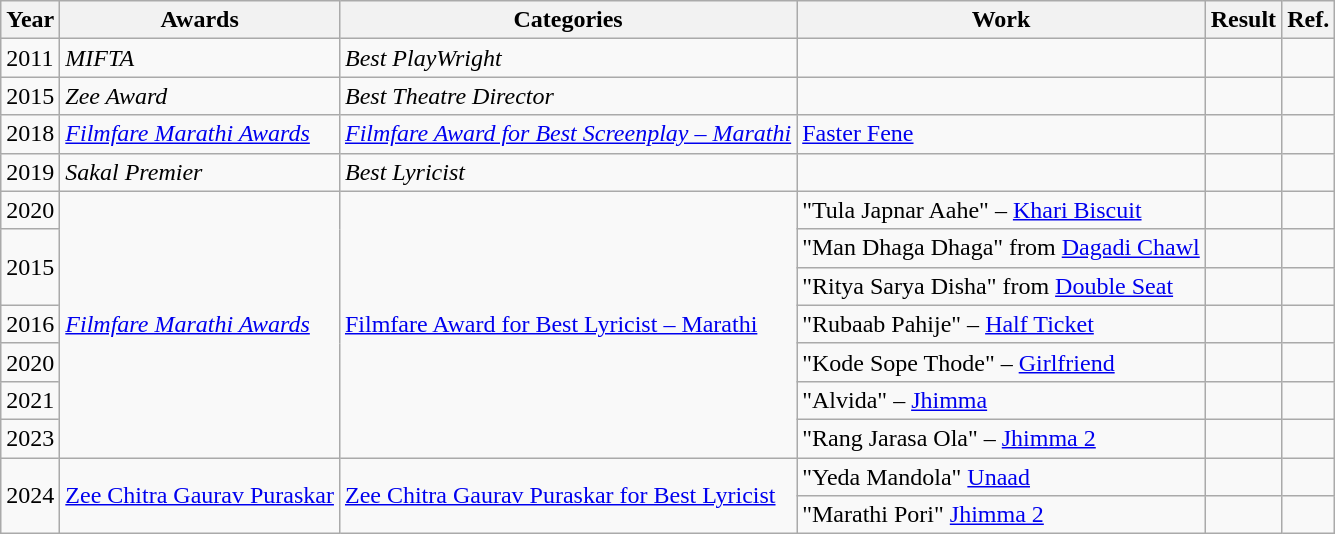<table class="wikitable">
<tr>
<th>Year</th>
<th>Awards</th>
<th>Categories</th>
<th>Work</th>
<th>Result</th>
<th>Ref.</th>
</tr>
<tr>
<td>2011</td>
<td><em>MIFTA</em></td>
<td><em>Best PlayWright</em></td>
<td></td>
<td></td>
<td></td>
</tr>
<tr>
<td>2015</td>
<td><em>Zee Award</em></td>
<td><em>Best Theatre Director</em></td>
<td></td>
<td></td>
<td></td>
</tr>
<tr>
<td>2018</td>
<td><em><a href='#'>Filmfare Marathi Awards</a></em></td>
<td><em><a href='#'>Filmfare Award for Best Screenplay – Marathi</a></em></td>
<td><a href='#'>Faster Fene</a></td>
<td></td>
<td></td>
</tr>
<tr>
<td>2019</td>
<td><em>Sakal Premier</em></td>
<td><em>Best Lyricist</em></td>
<td></td>
<td></td>
<td></td>
</tr>
<tr>
<td>2020</td>
<td Rowspan="7"><em><a href='#'>Filmfare Marathi Awards</a></td>
<td Rowspan="7"></em><a href='#'>Filmfare Award for Best Lyricist – Marathi</a><em></td>
<td>"Tula Japnar Aahe" – <a href='#'>Khari Biscuit</a></td>
<td></td>
<td></td>
</tr>
<tr>
<td Rowspan="2">2015</td>
<td>"Man Dhaga Dhaga" from <a href='#'>Dagadi Chawl</a></td>
<td></td>
<td></td>
</tr>
<tr>
<td>"Ritya Sarya Disha" from <a href='#'>Double Seat</a></td>
<td></td>
<td></td>
</tr>
<tr>
<td>2016</td>
<td>"Rubaab Pahije" – <a href='#'>Half Ticket</a></td>
<td></td>
<td></td>
</tr>
<tr>
<td>2020</td>
<td>"Kode Sope Thode" – <a href='#'>Girlfriend</a></td>
<td></td>
<td></td>
</tr>
<tr>
<td>2021</td>
<td>"Alvida" – <a href='#'>Jhimma</a></td>
<td></td>
<td></td>
</tr>
<tr>
<td>2023</td>
<td>"Rang Jarasa Ola" – <a href='#'>Jhimma 2</a></td>
<td></td>
<td></td>
</tr>
<tr>
<td Rowspan="2">2024</td>
<td Rowspan="2"><a href='#'>Zee Chitra Gaurav Puraskar</a></td>
<td Rowspan="2"><a href='#'>Zee Chitra Gaurav Puraskar for Best Lyricist</a></td>
<td>"Yeda Mandola"	<a href='#'>Unaad</a></td>
<td></td>
<td></td>
</tr>
<tr>
<td>"Marathi Pori"	<a href='#'>Jhimma 2</a></td>
<td></td>
<td></td>
</tr>
</table>
